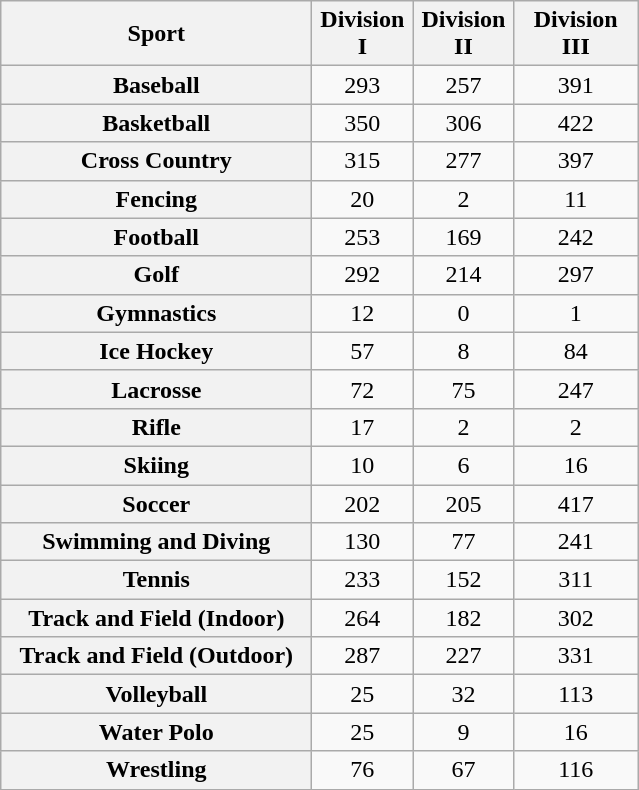<table class="wikitable sortable" style="text-align:center">
<tr>
<th width=200>Sport</th>
<th width=60>Division I</th>
<th width=60>Division II</th>
<th width=75>Division III</th>
</tr>
<tr>
<th>Baseball</th>
<td>293</td>
<td>257</td>
<td>391</td>
</tr>
<tr>
<th>Basketball</th>
<td>350</td>
<td>306</td>
<td>422</td>
</tr>
<tr>
<th>Cross Country</th>
<td>315</td>
<td>277</td>
<td>397</td>
</tr>
<tr>
<th>Fencing</th>
<td>20</td>
<td>2</td>
<td>11</td>
</tr>
<tr>
<th>Football</th>
<td>253</td>
<td>169</td>
<td>242</td>
</tr>
<tr>
<th>Golf</th>
<td>292</td>
<td>214</td>
<td>297</td>
</tr>
<tr>
<th>Gymnastics</th>
<td>12</td>
<td>0</td>
<td>1</td>
</tr>
<tr>
<th>Ice Hockey</th>
<td>57</td>
<td>8</td>
<td>84</td>
</tr>
<tr>
<th>Lacrosse</th>
<td>72</td>
<td>75</td>
<td>247</td>
</tr>
<tr>
<th>Rifle</th>
<td>17</td>
<td>2</td>
<td>2</td>
</tr>
<tr>
<th>Skiing</th>
<td>10</td>
<td>6</td>
<td>16</td>
</tr>
<tr>
<th>Soccer</th>
<td>202</td>
<td>205</td>
<td>417</td>
</tr>
<tr>
<th>Swimming and Diving</th>
<td>130</td>
<td>77</td>
<td>241</td>
</tr>
<tr>
<th>Tennis</th>
<td>233</td>
<td>152</td>
<td>311</td>
</tr>
<tr>
<th>Track and Field (Indoor)</th>
<td>264</td>
<td>182</td>
<td>302</td>
</tr>
<tr>
<th>Track and Field (Outdoor)</th>
<td>287</td>
<td>227</td>
<td>331</td>
</tr>
<tr>
<th>Volleyball</th>
<td>25</td>
<td>32</td>
<td>113</td>
</tr>
<tr>
<th>Water Polo</th>
<td>25</td>
<td>9</td>
<td>16</td>
</tr>
<tr>
<th>Wrestling</th>
<td>76</td>
<td>67</td>
<td>116</td>
</tr>
</table>
